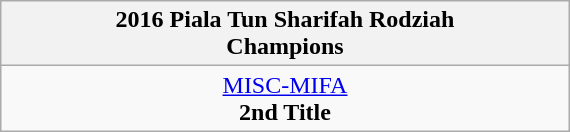<table class="wikitable" style="text-align: center; margin: 0 auto; width: 30%">
<tr>
<th>2016 Piala Tun Sharifah Rodziah<br>Champions</th>
</tr>
<tr>
<td> <a href='#'>MISC-MIFA</a><br><strong>2nd Title</strong></td>
</tr>
</table>
